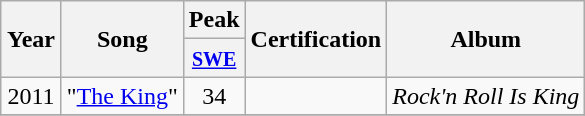<table class="wikitable">
<tr>
<th width="33" rowspan="2" style="text-align:center;">Year</th>
<th rowspan="2">Song</th>
<th colspan="1">Peak</th>
<th rowspan="2">Certification</th>
<th rowspan="2">Album</th>
</tr>
<tr>
<th align="center"><a href='#'><small>SWE</small></a><br></th>
</tr>
<tr>
<td align="center">2011</td>
<td>"<a href='#'>The King</a>"</td>
<td align="center">34</td>
<td></td>
<td><em>Rock'n Roll Is King</em></td>
</tr>
<tr>
</tr>
</table>
